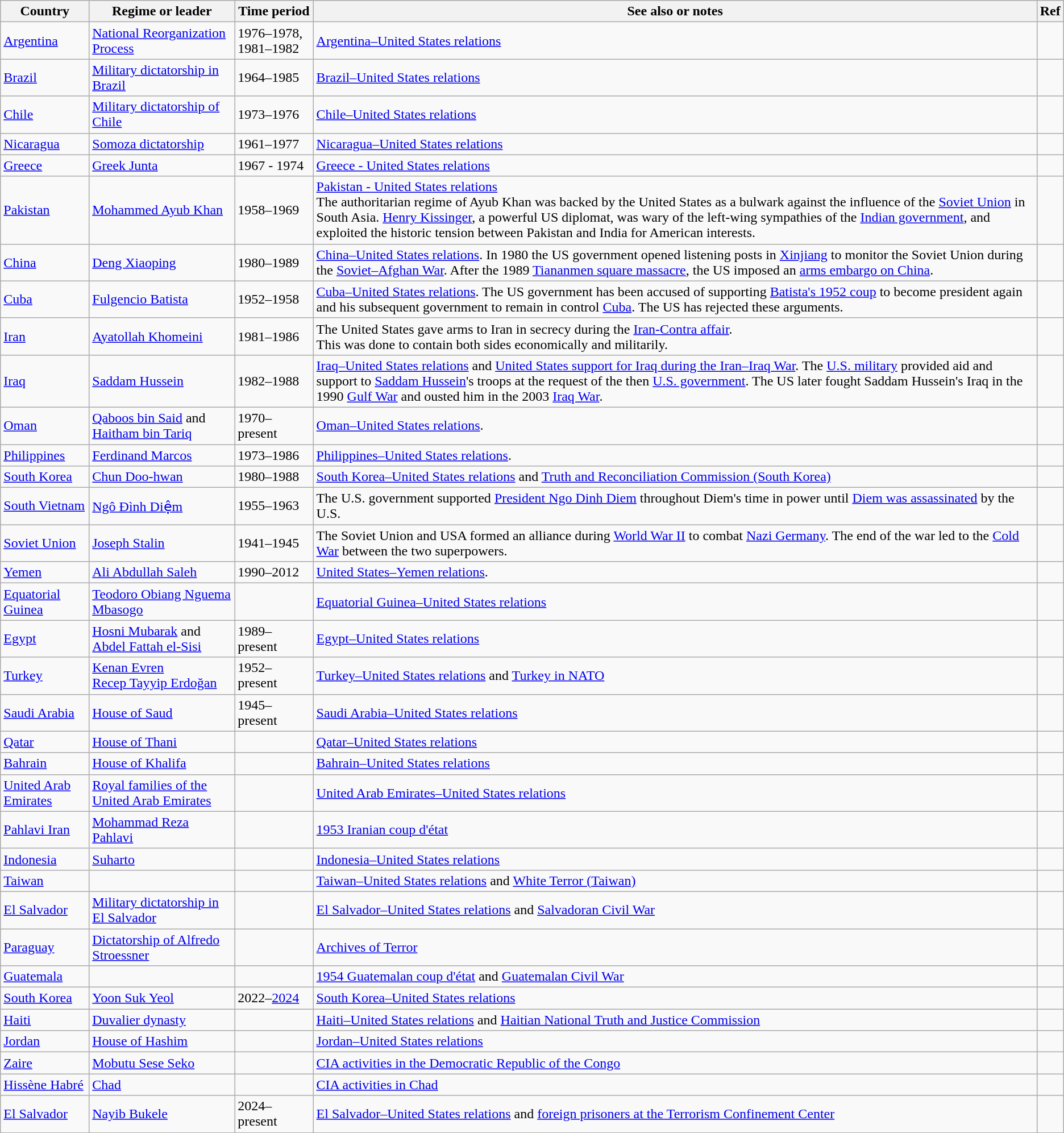<table class="wikitable sortable mw-collapsible">
<tr>
<th>Country</th>
<th>Regime or leader</th>
<th>Time period</th>
<th>See also or notes</th>
<th>Ref</th>
</tr>
<tr>
<td><a href='#'>Argentina</a></td>
<td><a href='#'>National Reorganization Process</a></td>
<td>1976–1978, 1981–1982</td>
<td><a href='#'>Argentina–United States relations</a></td>
<td></td>
</tr>
<tr>
<td><a href='#'>Brazil</a></td>
<td><a href='#'>Military dictatorship in Brazil</a></td>
<td>1964–1985</td>
<td><a href='#'>Brazil–United States relations</a></td>
<td></td>
</tr>
<tr>
<td><a href='#'>Chile</a></td>
<td><a href='#'>Military dictatorship of Chile</a></td>
<td>1973–1976</td>
<td><a href='#'>Chile–United States relations</a></td>
<td></td>
</tr>
<tr>
<td><a href='#'>Nicaragua</a></td>
<td><a href='#'>Somoza dictatorship</a></td>
<td>1961–1977</td>
<td><a href='#'>Nicaragua–United States relations</a></td>
<td></td>
</tr>
<tr>
<td><a href='#'>Greece</a></td>
<td><a href='#'>Greek Junta</a></td>
<td>1967 - 1974</td>
<td><a href='#'>Greece - United States relations</a></td>
<td></td>
</tr>
<tr>
<td><a href='#'>Pakistan</a></td>
<td><a href='#'>Mohammed Ayub Khan</a></td>
<td>1958–1969</td>
<td><a href='#'>Pakistan - United States relations</a><br>The authoritarian regime of Ayub Khan was backed by the United States as a bulwark against the influence of the <a href='#'>Soviet Union</a> in South Asia. <a href='#'>Henry Kissinger</a>, a powerful US diplomat, was wary of the left-wing sympathies of the <a href='#'>Indian government</a>, and exploited the historic tension between Pakistan and India for American interests.</td>
<td></td>
</tr>
<tr>
<td><a href='#'>China</a></td>
<td><a href='#'>Deng Xiaoping</a></td>
<td>1980–1989</td>
<td><a href='#'>China–United States relations</a>. In 1980 the US government opened listening posts in <a href='#'>Xinjiang</a> to monitor the Soviet Union during the <a href='#'>Soviet–Afghan War</a>. After the 1989 <a href='#'>Tiananmen square massacre</a>, the US imposed an <a href='#'>arms embargo on China</a>.</td>
<td></td>
</tr>
<tr>
<td><a href='#'>Cuba</a></td>
<td><a href='#'>Fulgencio Batista</a></td>
<td>1952–1958</td>
<td><a href='#'>Cuba–United States relations</a>. The US government has been accused of supporting <a href='#'>Batista's 1952 coup</a> to become president again and his subsequent government to remain in control <a href='#'>Cuba</a>. The US has rejected these arguments.</td>
<td></td>
</tr>
<tr>
<td><a href='#'>Iran</a></td>
<td><a href='#'>Ayatollah Khomeini</a></td>
<td>1981–1986</td>
<td>The United States gave arms to Iran in secrecy during the <a href='#'>Iran-Contra affair</a>.<br>This was done to contain both sides economically and militarily.</td>
<td></td>
</tr>
<tr>
<td><a href='#'>Iraq</a></td>
<td><a href='#'>Saddam Hussein</a></td>
<td>1982–1988</td>
<td><a href='#'>Iraq–United States relations</a> and <a href='#'>United States support for Iraq during the Iran–Iraq War</a>. The <a href='#'>U.S. military</a> provided aid and support to <a href='#'>Saddam Hussein</a>'s troops at the request of the then <a href='#'>U.S. government</a>. The US later fought Saddam Hussein's Iraq in the 1990 <a href='#'>Gulf War</a> and ousted him in the 2003 <a href='#'>Iraq War</a>.</td>
<td></td>
</tr>
<tr>
<td><a href='#'>Oman</a></td>
<td><a href='#'>Qaboos bin Said</a> and <a href='#'>Haitham bin Tariq</a></td>
<td>1970–present</td>
<td><a href='#'>Oman–United States relations</a>.</td>
<td></td>
</tr>
<tr>
<td><a href='#'>Philippines</a></td>
<td><a href='#'>Ferdinand Marcos</a></td>
<td>1973–1986</td>
<td><a href='#'>Philippines–United States relations</a>.</td>
<td></td>
</tr>
<tr>
<td><a href='#'>South Korea</a></td>
<td><a href='#'>Chun Doo-hwan</a></td>
<td>1980–1988</td>
<td><a href='#'>South Korea–United States relations</a> and <a href='#'>Truth and Reconciliation Commission (South Korea)</a></td>
<td></td>
</tr>
<tr>
<td><a href='#'>South Vietnam</a></td>
<td><a href='#'>Ngô Đình Diệm</a></td>
<td>1955–1963</td>
<td>The U.S. government supported <a href='#'>President Ngo Dinh Diem</a> throughout Diem's time in power until <a href='#'>Diem was assassinated</a> by the U.S.</td>
<td></td>
</tr>
<tr>
<td><a href='#'>Soviet Union</a></td>
<td><a href='#'>Joseph Stalin</a></td>
<td>1941–1945</td>
<td>The Soviet Union and USA formed an alliance during <a href='#'>World War II</a> to combat <a href='#'>Nazi Germany</a>. The end of the war led to the <a href='#'>Cold War</a> between the two superpowers.</td>
<td></td>
</tr>
<tr>
<td><a href='#'>Yemen</a></td>
<td><a href='#'>Ali Abdullah Saleh</a></td>
<td>1990–2012</td>
<td><a href='#'>United States–Yemen relations</a>.</td>
<td></td>
</tr>
<tr>
<td><a href='#'>Equatorial Guinea</a></td>
<td><a href='#'>Teodoro Obiang Nguema Mbasogo</a></td>
<td></td>
<td><a href='#'>Equatorial Guinea–United States relations</a></td>
<td></td>
</tr>
<tr>
<td><a href='#'>Egypt</a></td>
<td><a href='#'>Hosni Mubarak</a> and <a href='#'>Abdel Fattah el-Sisi</a></td>
<td>1989–present</td>
<td><a href='#'>Egypt–United States relations</a></td>
<td></td>
</tr>
<tr>
<td><a href='#'>Turkey</a></td>
<td><a href='#'>Kenan Evren</a><br><a href='#'>Recep Tayyip Erdoğan</a></td>
<td>1952–present</td>
<td><a href='#'>Turkey–United States relations</a> and <a href='#'>Turkey in NATO</a></td>
<td></td>
</tr>
<tr>
<td><a href='#'>Saudi Arabia</a></td>
<td><a href='#'>House of Saud</a></td>
<td>1945–present</td>
<td><a href='#'>Saudi Arabia–United States relations</a></td>
<td></td>
</tr>
<tr>
<td><a href='#'>Qatar</a></td>
<td><a href='#'>House of Thani</a></td>
<td></td>
<td><a href='#'>Qatar–United States relations</a></td>
<td></td>
</tr>
<tr>
<td><a href='#'>Bahrain</a></td>
<td><a href='#'>House of Khalifa</a></td>
<td></td>
<td><a href='#'>Bahrain–United States relations</a></td>
<td></td>
</tr>
<tr>
<td><a href='#'>United Arab Emirates</a></td>
<td><a href='#'>Royal families of the United Arab Emirates</a></td>
<td></td>
<td><a href='#'>United Arab Emirates–United States relations</a></td>
<td></td>
</tr>
<tr>
<td><a href='#'>Pahlavi Iran</a></td>
<td><a href='#'>Mohammad Reza Pahlavi</a></td>
<td></td>
<td><a href='#'>1953 Iranian coup d'état</a></td>
<td></td>
</tr>
<tr>
<td><a href='#'>Indonesia</a></td>
<td><a href='#'>Suharto</a></td>
<td></td>
<td><a href='#'>Indonesia–United States relations</a></td>
<td></td>
</tr>
<tr>
<td><a href='#'>Taiwan</a></td>
<td></td>
<td></td>
<td><a href='#'>Taiwan–United States relations</a> and <a href='#'>White Terror (Taiwan)</a></td>
<td></td>
</tr>
<tr>
<td><a href='#'>El Salvador</a></td>
<td><a href='#'>Military dictatorship in El Salvador</a></td>
<td></td>
<td><a href='#'>El Salvador–United States relations</a> and <a href='#'>Salvadoran Civil War</a></td>
<td></td>
</tr>
<tr>
<td><a href='#'>Paraguay</a></td>
<td><a href='#'>Dictatorship of Alfredo Stroessner</a></td>
<td></td>
<td><a href='#'>Archives of Terror</a></td>
<td></td>
</tr>
<tr>
<td><a href='#'>Guatemala</a></td>
<td></td>
<td></td>
<td><a href='#'>1954 Guatemalan coup d'état</a> and <a href='#'>Guatemalan Civil War</a></td>
</tr>
<tr>
<td><a href='#'>South Korea</a></td>
<td><a href='#'>Yoon Suk Yeol</a></td>
<td>2022–<a href='#'>2024</a></td>
<td><a href='#'>South Korea–United States relations</a></td>
<td></td>
</tr>
<tr>
<td><a href='#'>Haiti</a></td>
<td><a href='#'>Duvalier dynasty</a></td>
<td></td>
<td><a href='#'>Haiti–United States relations</a> and <a href='#'>Haitian National Truth and Justice Commission</a></td>
<td></td>
</tr>
<tr>
<td><a href='#'>Jordan</a></td>
<td><a href='#'>House of Hashim</a></td>
<td></td>
<td><a href='#'>Jordan–United States relations</a></td>
<td></td>
</tr>
<tr>
<td><a href='#'>Zaire</a></td>
<td><a href='#'>Mobutu Sese Seko</a></td>
<td></td>
<td><a href='#'>CIA activities in the Democratic Republic of the Congo</a></td>
<td></td>
</tr>
<tr>
<td><a href='#'>Hissène Habré</a></td>
<td><a href='#'>Chad</a></td>
<td></td>
<td><a href='#'>CIA activities in Chad</a></td>
<td></td>
</tr>
<tr>
<td><a href='#'>El Salvador</a></td>
<td><a href='#'>Nayib Bukele</a></td>
<td>2024–present</td>
<td><a href='#'>El Salvador–United States relations</a> and <a href='#'>foreign prisoners at the Terrorism Confinement Center</a></td>
<td></td>
</tr>
</table>
